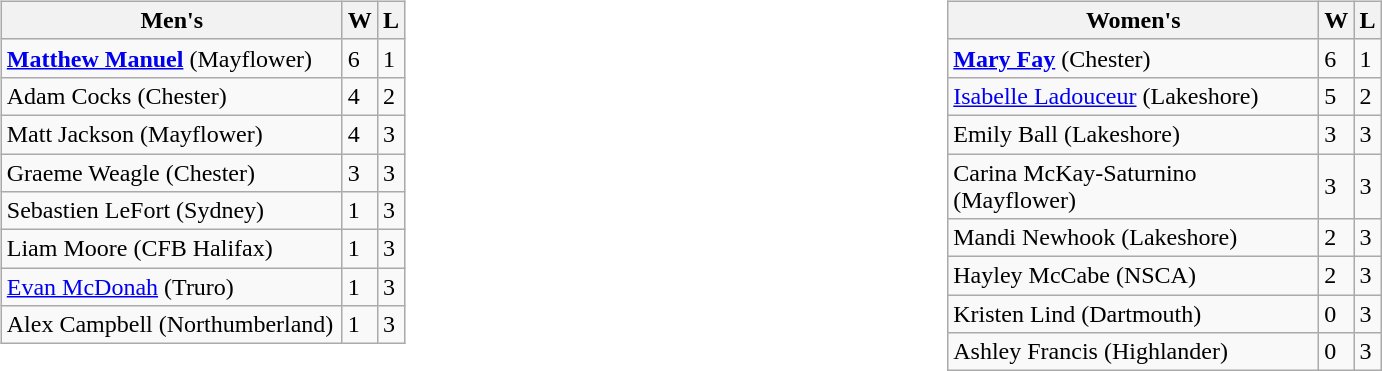<table>
<tr>
<td valign=top width=20%><br><table class=wikitable>
<tr>
<th width=220>Men's</th>
<th>W</th>
<th>L</th>
</tr>
<tr>
<td><strong><a href='#'>Matthew Manuel</a></strong> (Mayflower)</td>
<td>6</td>
<td>1</td>
</tr>
<tr>
<td>Adam Cocks (Chester)</td>
<td>4</td>
<td>2</td>
</tr>
<tr>
<td>Matt Jackson (Mayflower)</td>
<td>4</td>
<td>3</td>
</tr>
<tr>
<td>Graeme Weagle (Chester)</td>
<td>3</td>
<td>3</td>
</tr>
<tr>
<td>Sebastien LeFort (Sydney)</td>
<td>1</td>
<td>3</td>
</tr>
<tr>
<td>Liam Moore (CFB Halifax)</td>
<td>1</td>
<td>3</td>
</tr>
<tr>
<td><a href='#'>Evan McDonah</a> (Truro)</td>
<td>1</td>
<td>3</td>
</tr>
<tr>
<td>Alex Campbell (Northumberland)</td>
<td>1</td>
<td>3</td>
</tr>
</table>
</td>
<td valign=top width=20%><br><table class=wikitable>
<tr>
<th width=240>Women's</th>
<th>W</th>
<th>L</th>
</tr>
<tr>
<td><strong><a href='#'>Mary Fay</a></strong> (Chester)</td>
<td>6</td>
<td>1</td>
</tr>
<tr>
<td><a href='#'>Isabelle Ladouceur</a> (Lakeshore)</td>
<td>5</td>
<td>2</td>
</tr>
<tr>
<td>Emily Ball (Lakeshore)</td>
<td>3</td>
<td>3</td>
</tr>
<tr>
<td>Carina McKay-Saturnino (Mayflower)</td>
<td>3</td>
<td>3</td>
</tr>
<tr>
<td>Mandi Newhook (Lakeshore)</td>
<td>2</td>
<td>3</td>
</tr>
<tr>
<td>Hayley McCabe (NSCA)</td>
<td>2</td>
<td>3</td>
</tr>
<tr>
<td>Kristen Lind (Dartmouth)</td>
<td>0</td>
<td>3</td>
</tr>
<tr>
<td>Ashley Francis (Highlander)</td>
<td>0</td>
<td>3</td>
</tr>
</table>
</td>
</tr>
</table>
